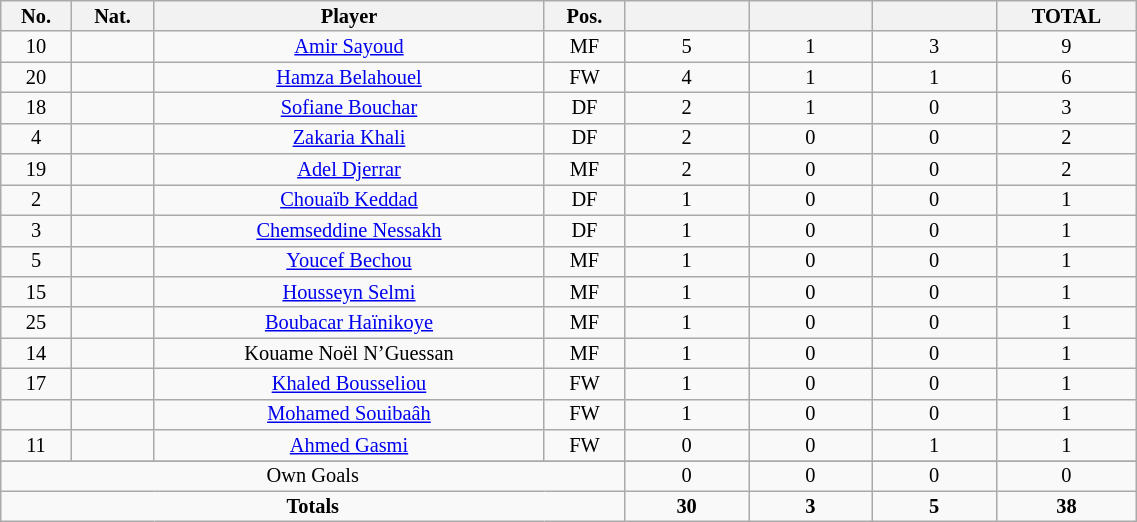<table class="wikitable sortable alternance"  style="font-size:85%; text-align:center; line-height:14px; width:60%;">
<tr>
<th width=10>No.</th>
<th width=10>Nat.</th>
<th width=140>Player</th>
<th width=10>Pos.</th>
<th width=40></th>
<th width=40></th>
<th width=40></th>
<th width=10>TOTAL</th>
</tr>
<tr>
<td>10</td>
<td></td>
<td><a href='#'>Amir Sayoud</a></td>
<td>MF</td>
<td>5</td>
<td>1</td>
<td>3</td>
<td>9</td>
</tr>
<tr>
<td>20</td>
<td></td>
<td><a href='#'>Hamza Belahouel</a></td>
<td>FW</td>
<td>4</td>
<td>1</td>
<td>1</td>
<td>6</td>
</tr>
<tr>
<td>18</td>
<td></td>
<td><a href='#'>Sofiane Bouchar</a></td>
<td>DF</td>
<td>2</td>
<td>1</td>
<td>0</td>
<td>3</td>
</tr>
<tr>
<td>4</td>
<td></td>
<td><a href='#'>Zakaria Khali</a></td>
<td>DF</td>
<td>2</td>
<td>0</td>
<td>0</td>
<td>2</td>
</tr>
<tr>
<td>19</td>
<td></td>
<td><a href='#'>Adel Djerrar</a></td>
<td>MF</td>
<td>2</td>
<td>0</td>
<td>0</td>
<td>2</td>
</tr>
<tr>
<td>2</td>
<td></td>
<td><a href='#'>Chouaïb Keddad</a></td>
<td>DF</td>
<td>1</td>
<td>0</td>
<td>0</td>
<td>1</td>
</tr>
<tr>
<td>3</td>
<td></td>
<td><a href='#'>Chemseddine Nessakh</a></td>
<td>DF</td>
<td>1</td>
<td>0</td>
<td>0</td>
<td>1</td>
</tr>
<tr>
<td>5</td>
<td></td>
<td><a href='#'>Youcef Bechou</a></td>
<td>MF</td>
<td>1</td>
<td>0</td>
<td>0</td>
<td>1</td>
</tr>
<tr>
<td>15</td>
<td></td>
<td><a href='#'>Housseyn Selmi</a></td>
<td>MF</td>
<td>1</td>
<td>0</td>
<td>0</td>
<td>1</td>
</tr>
<tr>
<td>25</td>
<td></td>
<td><a href='#'>Boubacar Haïnikoye</a></td>
<td>MF</td>
<td>1</td>
<td>0</td>
<td>0</td>
<td>1</td>
</tr>
<tr>
<td>14</td>
<td></td>
<td>Kouame Noël N’Guessan</td>
<td>MF</td>
<td>1</td>
<td>0</td>
<td>0</td>
<td>1</td>
</tr>
<tr>
<td>17</td>
<td></td>
<td><a href='#'>Khaled Bousseliou</a></td>
<td>FW</td>
<td>1</td>
<td>0</td>
<td>0</td>
<td>1</td>
</tr>
<tr>
<td></td>
<td></td>
<td><a href='#'>Mohamed Souibaâh</a></td>
<td>FW</td>
<td>1</td>
<td>0</td>
<td>0</td>
<td>1</td>
</tr>
<tr>
<td>11</td>
<td></td>
<td><a href='#'>Ahmed Gasmi</a></td>
<td>FW</td>
<td>0</td>
<td>0</td>
<td>1</td>
<td>1</td>
</tr>
<tr>
</tr>
<tr class="sortbottom">
<td colspan="4">Own Goals</td>
<td>0</td>
<td>0</td>
<td>0</td>
<td>0</td>
</tr>
<tr class="sortbottom">
<td colspan="4"><strong>Totals</strong></td>
<td><strong>30</strong></td>
<td><strong>3</strong></td>
<td><strong>5</strong></td>
<td><strong>38</strong></td>
</tr>
</table>
